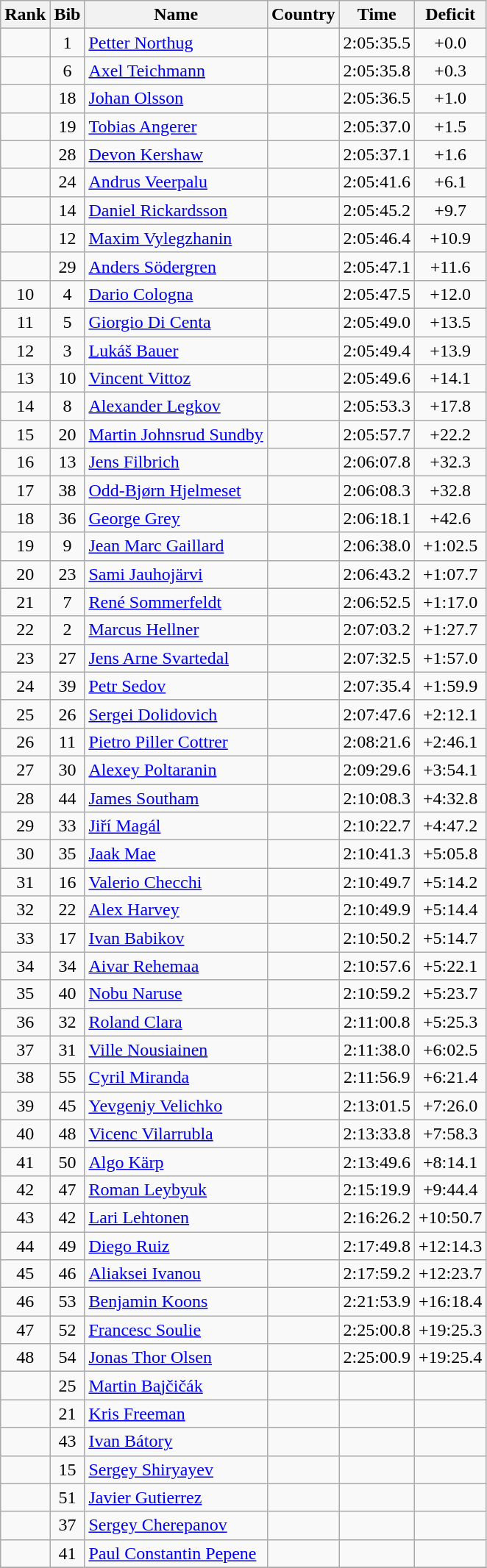<table class="wikitable sortable" style="text-align:center">
<tr>
<th>Rank</th>
<th>Bib</th>
<th>Name</th>
<th>Country</th>
<th>Time</th>
<th>Deficit</th>
</tr>
<tr>
<td></td>
<td>1</td>
<td align="left"><a href='#'>Petter Northug</a></td>
<td align="left"></td>
<td>2:05:35.5</td>
<td>+0.0</td>
</tr>
<tr>
<td></td>
<td>6</td>
<td align="left"><a href='#'>Axel Teichmann</a></td>
<td align="left"></td>
<td>2:05:35.8</td>
<td>+0.3</td>
</tr>
<tr>
<td></td>
<td>18</td>
<td align="left"><a href='#'>Johan Olsson</a></td>
<td align="left"></td>
<td>2:05:36.5</td>
<td>+1.0</td>
</tr>
<tr>
<td></td>
<td>19</td>
<td align="left"><a href='#'>Tobias Angerer</a></td>
<td align="left"></td>
<td>2:05:37.0</td>
<td>+1.5</td>
</tr>
<tr>
<td></td>
<td>28</td>
<td align="left"><a href='#'>Devon Kershaw</a></td>
<td align="left"></td>
<td>2:05:37.1</td>
<td>+1.6</td>
</tr>
<tr>
<td></td>
<td>24</td>
<td align="left"><a href='#'>Andrus Veerpalu</a></td>
<td align="left"></td>
<td>2:05:41.6</td>
<td>+6.1</td>
</tr>
<tr>
<td></td>
<td>14</td>
<td align="left"><a href='#'>Daniel Rickardsson</a></td>
<td align="left"></td>
<td>2:05:45.2</td>
<td>+9.7</td>
</tr>
<tr>
<td></td>
<td>12</td>
<td align="left"><a href='#'>Maxim Vylegzhanin</a></td>
<td align="left"></td>
<td>2:05:46.4</td>
<td>+10.9</td>
</tr>
<tr>
<td></td>
<td>29</td>
<td align="left"><a href='#'>Anders Södergren</a></td>
<td align="left"></td>
<td>2:05:47.1</td>
<td>+11.6</td>
</tr>
<tr>
<td>10</td>
<td>4</td>
<td align="left"><a href='#'>Dario Cologna</a></td>
<td align="left"></td>
<td>2:05:47.5</td>
<td>+12.0</td>
</tr>
<tr>
<td>11</td>
<td>5</td>
<td align="left"><a href='#'>Giorgio Di Centa</a></td>
<td align="left"></td>
<td>2:05:49.0</td>
<td>+13.5</td>
</tr>
<tr>
<td>12</td>
<td>3</td>
<td align="left"><a href='#'>Lukáš Bauer</a></td>
<td align="left"></td>
<td>2:05:49.4</td>
<td>+13.9</td>
</tr>
<tr>
<td>13</td>
<td>10</td>
<td align="left"><a href='#'>Vincent Vittoz</a></td>
<td align="left"></td>
<td>2:05:49.6</td>
<td>+14.1</td>
</tr>
<tr>
<td>14</td>
<td>8</td>
<td align="left"><a href='#'>Alexander Legkov</a></td>
<td align="left"></td>
<td>2:05:53.3</td>
<td>+17.8</td>
</tr>
<tr>
<td>15</td>
<td>20</td>
<td align="left"><a href='#'>Martin Johnsrud Sundby</a></td>
<td align="left"></td>
<td>2:05:57.7</td>
<td>+22.2</td>
</tr>
<tr>
<td>16</td>
<td>13</td>
<td align="left"><a href='#'>Jens Filbrich</a></td>
<td align="left"></td>
<td>2:06:07.8</td>
<td>+32.3</td>
</tr>
<tr>
<td>17</td>
<td>38</td>
<td align="left"><a href='#'>Odd-Bjørn Hjelmeset</a></td>
<td align="left"></td>
<td>2:06:08.3</td>
<td>+32.8</td>
</tr>
<tr>
<td>18</td>
<td>36</td>
<td align="left"><a href='#'>George Grey</a></td>
<td align="left"></td>
<td>2:06:18.1</td>
<td>+42.6</td>
</tr>
<tr>
<td>19</td>
<td>9</td>
<td align="left"><a href='#'>Jean Marc Gaillard</a></td>
<td align="left"></td>
<td>2:06:38.0</td>
<td>+1:02.5</td>
</tr>
<tr>
<td>20</td>
<td>23</td>
<td align="left"><a href='#'>Sami Jauhojärvi</a></td>
<td align="left"></td>
<td>2:06:43.2</td>
<td>+1:07.7</td>
</tr>
<tr>
<td>21</td>
<td>7</td>
<td align="left"><a href='#'>René Sommerfeldt</a></td>
<td align="left"></td>
<td>2:06:52.5</td>
<td>+1:17.0</td>
</tr>
<tr>
<td>22</td>
<td>2</td>
<td align="left"><a href='#'>Marcus Hellner</a></td>
<td align="left"></td>
<td>2:07:03.2</td>
<td>+1:27.7</td>
</tr>
<tr>
<td>23</td>
<td>27</td>
<td align="left"><a href='#'>Jens Arne Svartedal</a></td>
<td align="left"></td>
<td>2:07:32.5</td>
<td>+1:57.0</td>
</tr>
<tr>
<td>24</td>
<td>39</td>
<td align="left"><a href='#'>Petr Sedov</a></td>
<td align="left"></td>
<td>2:07:35.4</td>
<td>+1:59.9</td>
</tr>
<tr>
<td>25</td>
<td>26</td>
<td align="left"><a href='#'>Sergei Dolidovich</a></td>
<td align="left"></td>
<td>2:07:47.6</td>
<td>+2:12.1</td>
</tr>
<tr>
<td>26</td>
<td>11</td>
<td align="left"><a href='#'>Pietro Piller Cottrer</a></td>
<td align="left"></td>
<td>2:08:21.6</td>
<td>+2:46.1</td>
</tr>
<tr>
<td>27</td>
<td>30</td>
<td align="left"><a href='#'>Alexey Poltaranin</a></td>
<td align="left"></td>
<td>2:09:29.6</td>
<td>+3:54.1</td>
</tr>
<tr>
<td>28</td>
<td>44</td>
<td align="left"><a href='#'>James Southam</a></td>
<td align="left"></td>
<td>2:10:08.3</td>
<td>+4:32.8</td>
</tr>
<tr>
<td>29</td>
<td>33</td>
<td align="left"><a href='#'>Jiří Magál</a></td>
<td align="left"></td>
<td>2:10:22.7</td>
<td>+4:47.2</td>
</tr>
<tr>
<td>30</td>
<td>35</td>
<td align="left"><a href='#'>Jaak Mae</a></td>
<td align="left"></td>
<td>2:10:41.3</td>
<td>+5:05.8</td>
</tr>
<tr>
<td>31</td>
<td>16</td>
<td align="left"><a href='#'>Valerio Checchi</a></td>
<td align="left"></td>
<td>2:10:49.7</td>
<td>+5:14.2</td>
</tr>
<tr>
<td>32</td>
<td>22</td>
<td align="left"><a href='#'>Alex Harvey</a></td>
<td align="left"></td>
<td>2:10:49.9</td>
<td>+5:14.4</td>
</tr>
<tr>
<td>33</td>
<td>17</td>
<td align="left"><a href='#'>Ivan Babikov</a></td>
<td align="left"></td>
<td>2:10:50.2</td>
<td>+5:14.7</td>
</tr>
<tr>
<td>34</td>
<td>34</td>
<td align="left"><a href='#'>Aivar Rehemaa</a></td>
<td align="left"></td>
<td>2:10:57.6</td>
<td>+5:22.1</td>
</tr>
<tr>
<td>35</td>
<td>40</td>
<td align="left"><a href='#'>Nobu Naruse</a></td>
<td align="left"></td>
<td>2:10:59.2</td>
<td>+5:23.7</td>
</tr>
<tr>
<td>36</td>
<td>32</td>
<td align="left"><a href='#'>Roland Clara</a></td>
<td align="left"></td>
<td>2:11:00.8</td>
<td>+5:25.3</td>
</tr>
<tr>
<td>37</td>
<td>31</td>
<td align="left"><a href='#'>Ville Nousiainen</a></td>
<td align="left"></td>
<td>2:11:38.0</td>
<td>+6:02.5</td>
</tr>
<tr>
<td>38</td>
<td>55</td>
<td align="left"><a href='#'>Cyril Miranda</a></td>
<td align="left"></td>
<td>2:11:56.9</td>
<td>+6:21.4</td>
</tr>
<tr>
<td>39</td>
<td>45</td>
<td align="left"><a href='#'>Yevgeniy Velichko</a></td>
<td align="left"></td>
<td>2:13:01.5</td>
<td>+7:26.0</td>
</tr>
<tr>
<td>40</td>
<td>48</td>
<td align="left"><a href='#'>Vicenc Vilarrubla</a></td>
<td align="left"></td>
<td>2:13:33.8</td>
<td>+7:58.3</td>
</tr>
<tr>
<td>41</td>
<td>50</td>
<td align="left"><a href='#'>Algo Kärp</a></td>
<td align="left"></td>
<td>2:13:49.6</td>
<td>+8:14.1</td>
</tr>
<tr>
<td>42</td>
<td>47</td>
<td align="left"><a href='#'>Roman Leybyuk</a></td>
<td align="left"></td>
<td>2:15:19.9</td>
<td>+9:44.4</td>
</tr>
<tr>
<td>43</td>
<td>42</td>
<td align="left"><a href='#'>Lari Lehtonen</a></td>
<td align="left"></td>
<td>2:16:26.2</td>
<td>+10:50.7</td>
</tr>
<tr>
<td>44</td>
<td>49</td>
<td align="left"><a href='#'>Diego Ruiz</a></td>
<td align="left"></td>
<td>2:17:49.8</td>
<td>+12:14.3</td>
</tr>
<tr>
<td>45</td>
<td>46</td>
<td align="left"><a href='#'>Aliaksei Ivanou</a></td>
<td align="left"></td>
<td>2:17:59.2</td>
<td>+12:23.7</td>
</tr>
<tr>
<td>46</td>
<td>53</td>
<td align="left"><a href='#'>Benjamin Koons</a></td>
<td align="left"></td>
<td>2:21:53.9</td>
<td>+16:18.4</td>
</tr>
<tr>
<td>47</td>
<td>52</td>
<td align="left"><a href='#'>Francesc Soulie</a></td>
<td align="left"></td>
<td>2:25:00.8</td>
<td>+19:25.3</td>
</tr>
<tr>
<td>48</td>
<td>54</td>
<td align="left"><a href='#'>Jonas Thor Olsen</a></td>
<td align="left"></td>
<td>2:25:00.9</td>
<td>+19:25.4</td>
</tr>
<tr>
<td></td>
<td>25</td>
<td align="left"><a href='#'>Martin Bajčičák</a></td>
<td align="left"></td>
<td></td>
<td></td>
</tr>
<tr>
<td></td>
<td>21</td>
<td align="left"><a href='#'>Kris Freeman</a></td>
<td align="left"></td>
<td></td>
<td></td>
</tr>
<tr>
<td></td>
<td>43</td>
<td align="left"><a href='#'>Ivan Bátory</a></td>
<td align="left"></td>
<td></td>
<td></td>
</tr>
<tr>
<td></td>
<td>15</td>
<td align="left"><a href='#'>Sergey Shiryayev</a></td>
<td align="left"></td>
<td></td>
<td></td>
</tr>
<tr>
<td></td>
<td>51</td>
<td align="left"><a href='#'>Javier Gutierrez</a></td>
<td align="left"></td>
<td></td>
<td></td>
</tr>
<tr>
<td></td>
<td>37</td>
<td align="left"><a href='#'>Sergey Cherepanov</a></td>
<td align="left"></td>
<td></td>
<td></td>
</tr>
<tr>
<td></td>
<td>41</td>
<td align="left"><a href='#'>Paul Constantin Pepene</a></td>
<td align="left"></td>
<td></td>
<td></td>
</tr>
<tr>
</tr>
</table>
